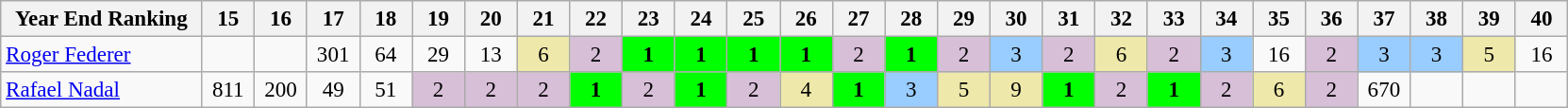<table class="wikitable" style="text-align:center;font-size:96%">
<tr>
<th width=135>Year End Ranking</th>
<th width=30>15</th>
<th width=30>16</th>
<th width=30>17</th>
<th width=30>18</th>
<th width=30>19</th>
<th width=30>20</th>
<th width=30>21</th>
<th width=30>22</th>
<th width=30>23</th>
<th width=30>24</th>
<th width=30>25</th>
<th width=30>26</th>
<th width=30>27</th>
<th width=30>28</th>
<th width=30>29</th>
<th width=30>30</th>
<th width=30>31</th>
<th width=30>32</th>
<th width=30>33</th>
<th width=30>34</th>
<th width=30>35</th>
<th width=30>36</th>
<th width=30>37</th>
<th width=30>38</th>
<th width=30>39</th>
<th width=30>40</th>
</tr>
<tr>
<td style="text-align:left"> <a href='#'>Roger Federer</a></td>
<td></td>
<td></td>
<td>301</td>
<td>64</td>
<td>29</td>
<td>13</td>
<td bgcolor="#eee8aa">6</td>
<td bgcolor=thistle>2</td>
<td bgcolor=lime><strong>1</strong></td>
<td bgcolor=lime><strong>1</strong></td>
<td bgcolor=lime><strong>1</strong></td>
<td bgcolor=lime><strong>1</strong></td>
<td bgcolor=thistle>2</td>
<td bgcolor=lime><strong>1</strong></td>
<td bgcolor=thistle>2</td>
<td bgcolor="#99ccff">3</td>
<td bgcolor=thistle>2</td>
<td bgcolor="#eee8aa">6</td>
<td bgcolor=thistle>2</td>
<td bgcolor="#99ccff">3</td>
<td>16</td>
<td bgcolor=thistle>2</td>
<td bgcolor="#99ccff">3</td>
<td bgcolor="#99ccff">3</td>
<td bgcolor="#eee8aa">5</td>
<td>16</td>
</tr>
<tr>
<td style="text-align:left"> <a href='#'>Rafael Nadal</a></td>
<td>811</td>
<td>200</td>
<td>49</td>
<td>51</td>
<td bgcolor=thistle>2</td>
<td bgcolor=thistle>2</td>
<td bgcolor=thistle>2</td>
<td bgcolor=lime><strong>1</strong></td>
<td bgcolor=thistle>2</td>
<td bgcolor=lime><strong>1</strong></td>
<td bgcolor=thistle>2</td>
<td bgcolor="#eee8aa">4</td>
<td bgcolor=lime><strong>1</strong></td>
<td bgcolor="#99ccff">3</td>
<td bgcolor="#eee8aa">5</td>
<td bgcolor="#eee8aa">9</td>
<td bgcolor=lime><strong>1</strong></td>
<td bgcolor=thistle>2</td>
<td bgcolor=lime><strong>1</strong></td>
<td bgcolor=thistle>2</td>
<td bgcolor="#eee8aa">6</td>
<td bgcolor=thistle>2</td>
<td>670</td>
<td></td>
<td></td>
<td></td>
</tr>
</table>
